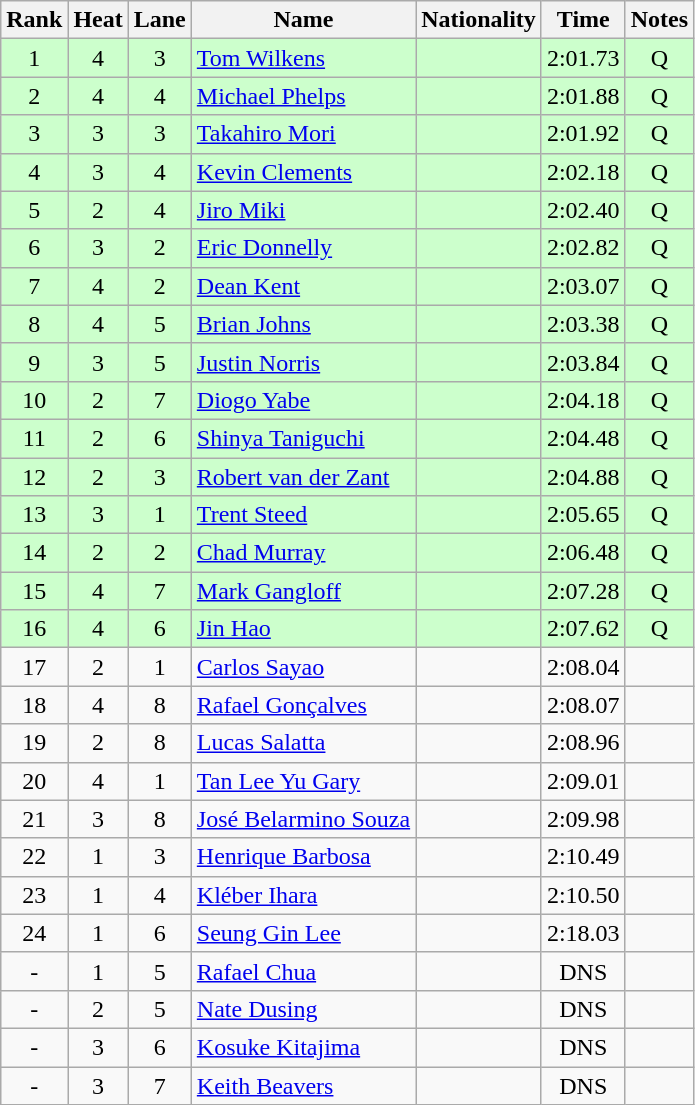<table class="wikitable sortable" style="text-align:center">
<tr>
<th>Rank</th>
<th>Heat</th>
<th>Lane</th>
<th>Name</th>
<th>Nationality</th>
<th>Time</th>
<th>Notes</th>
</tr>
<tr bgcolor=ccffcc>
<td>1</td>
<td>4</td>
<td>3</td>
<td align=left><a href='#'>Tom Wilkens</a></td>
<td align=left></td>
<td>2:01.73</td>
<td>Q</td>
</tr>
<tr bgcolor=ccffcc>
<td>2</td>
<td>4</td>
<td>4</td>
<td align=left><a href='#'>Michael Phelps</a></td>
<td align=left></td>
<td>2:01.88</td>
<td>Q</td>
</tr>
<tr bgcolor=ccffcc>
<td>3</td>
<td>3</td>
<td>3</td>
<td align=left><a href='#'>Takahiro Mori</a></td>
<td align=left></td>
<td>2:01.92</td>
<td>Q</td>
</tr>
<tr bgcolor=ccffcc>
<td>4</td>
<td>3</td>
<td>4</td>
<td align=left><a href='#'>Kevin Clements</a></td>
<td align=left></td>
<td>2:02.18</td>
<td>Q</td>
</tr>
<tr bgcolor=ccffcc>
<td>5</td>
<td>2</td>
<td>4</td>
<td align=left><a href='#'>Jiro Miki</a></td>
<td align=left></td>
<td>2:02.40</td>
<td>Q</td>
</tr>
<tr bgcolor=ccffcc>
<td>6</td>
<td>3</td>
<td>2</td>
<td align=left><a href='#'>Eric Donnelly</a></td>
<td align=left></td>
<td>2:02.82</td>
<td>Q</td>
</tr>
<tr bgcolor=ccffcc>
<td>7</td>
<td>4</td>
<td>2</td>
<td align=left><a href='#'>Dean Kent</a></td>
<td align=left></td>
<td>2:03.07</td>
<td>Q</td>
</tr>
<tr bgcolor=ccffcc>
<td>8</td>
<td>4</td>
<td>5</td>
<td align=left><a href='#'>Brian Johns</a></td>
<td align=left></td>
<td>2:03.38</td>
<td>Q</td>
</tr>
<tr bgcolor=ccffcc>
<td>9</td>
<td>3</td>
<td>5</td>
<td align=left><a href='#'>Justin Norris</a></td>
<td align=left></td>
<td>2:03.84</td>
<td>Q</td>
</tr>
<tr bgcolor=ccffcc>
<td>10</td>
<td>2</td>
<td>7</td>
<td align=left><a href='#'>Diogo Yabe</a></td>
<td align=left></td>
<td>2:04.18</td>
<td>Q</td>
</tr>
<tr bgcolor=ccffcc>
<td>11</td>
<td>2</td>
<td>6</td>
<td align=left><a href='#'>Shinya Taniguchi</a></td>
<td align=left></td>
<td>2:04.48</td>
<td>Q</td>
</tr>
<tr bgcolor=ccffcc>
<td>12</td>
<td>2</td>
<td>3</td>
<td align=left><a href='#'>Robert van der Zant</a></td>
<td align=left></td>
<td>2:04.88</td>
<td>Q</td>
</tr>
<tr bgcolor=ccffcc>
<td>13</td>
<td>3</td>
<td>1</td>
<td align=left><a href='#'>Trent Steed</a></td>
<td align=left></td>
<td>2:05.65</td>
<td>Q</td>
</tr>
<tr bgcolor=ccffcc>
<td>14</td>
<td>2</td>
<td>2</td>
<td align=left><a href='#'>Chad Murray</a></td>
<td align=left></td>
<td>2:06.48</td>
<td>Q</td>
</tr>
<tr bgcolor=ccffcc>
<td>15</td>
<td>4</td>
<td>7</td>
<td align=left><a href='#'>Mark Gangloff</a></td>
<td align=left></td>
<td>2:07.28</td>
<td>Q</td>
</tr>
<tr bgcolor=ccffcc>
<td>16</td>
<td>4</td>
<td>6</td>
<td align=left><a href='#'>Jin Hao</a></td>
<td align=left></td>
<td>2:07.62</td>
<td>Q</td>
</tr>
<tr>
<td>17</td>
<td>2</td>
<td>1</td>
<td align=left><a href='#'>Carlos Sayao</a></td>
<td align=left></td>
<td>2:08.04</td>
<td></td>
</tr>
<tr>
<td>18</td>
<td>4</td>
<td>8</td>
<td align=left><a href='#'>Rafael Gonçalves</a></td>
<td align=left></td>
<td>2:08.07</td>
<td></td>
</tr>
<tr>
<td>19</td>
<td>2</td>
<td>8</td>
<td align=left><a href='#'>Lucas Salatta</a></td>
<td align=left></td>
<td>2:08.96</td>
<td></td>
</tr>
<tr>
<td>20</td>
<td>4</td>
<td>1</td>
<td align=left><a href='#'>Tan Lee Yu Gary</a></td>
<td align=left></td>
<td>2:09.01</td>
<td></td>
</tr>
<tr>
<td>21</td>
<td>3</td>
<td>8</td>
<td align=left><a href='#'>José Belarmino Souza</a></td>
<td align=left></td>
<td>2:09.98</td>
<td></td>
</tr>
<tr>
<td>22</td>
<td>1</td>
<td>3</td>
<td align=left><a href='#'>Henrique Barbosa</a></td>
<td align=left></td>
<td>2:10.49</td>
<td></td>
</tr>
<tr>
<td>23</td>
<td>1</td>
<td>4</td>
<td align=left><a href='#'>Kléber Ihara</a></td>
<td align=left></td>
<td>2:10.50</td>
<td></td>
</tr>
<tr>
<td>24</td>
<td>1</td>
<td>6</td>
<td align=left><a href='#'>Seung Gin Lee</a></td>
<td align=left></td>
<td>2:18.03</td>
<td></td>
</tr>
<tr>
<td>-</td>
<td>1</td>
<td>5</td>
<td align=left><a href='#'>Rafael Chua</a></td>
<td align=left></td>
<td>DNS</td>
<td></td>
</tr>
<tr>
<td>-</td>
<td>2</td>
<td>5</td>
<td align=left><a href='#'>Nate Dusing</a></td>
<td align=left></td>
<td>DNS</td>
<td></td>
</tr>
<tr>
<td>-</td>
<td>3</td>
<td>6</td>
<td align=left><a href='#'>Kosuke Kitajima</a></td>
<td align=left></td>
<td>DNS</td>
<td></td>
</tr>
<tr>
<td>-</td>
<td>3</td>
<td>7</td>
<td align=left><a href='#'>Keith Beavers</a></td>
<td align=left></td>
<td>DNS</td>
<td></td>
</tr>
</table>
